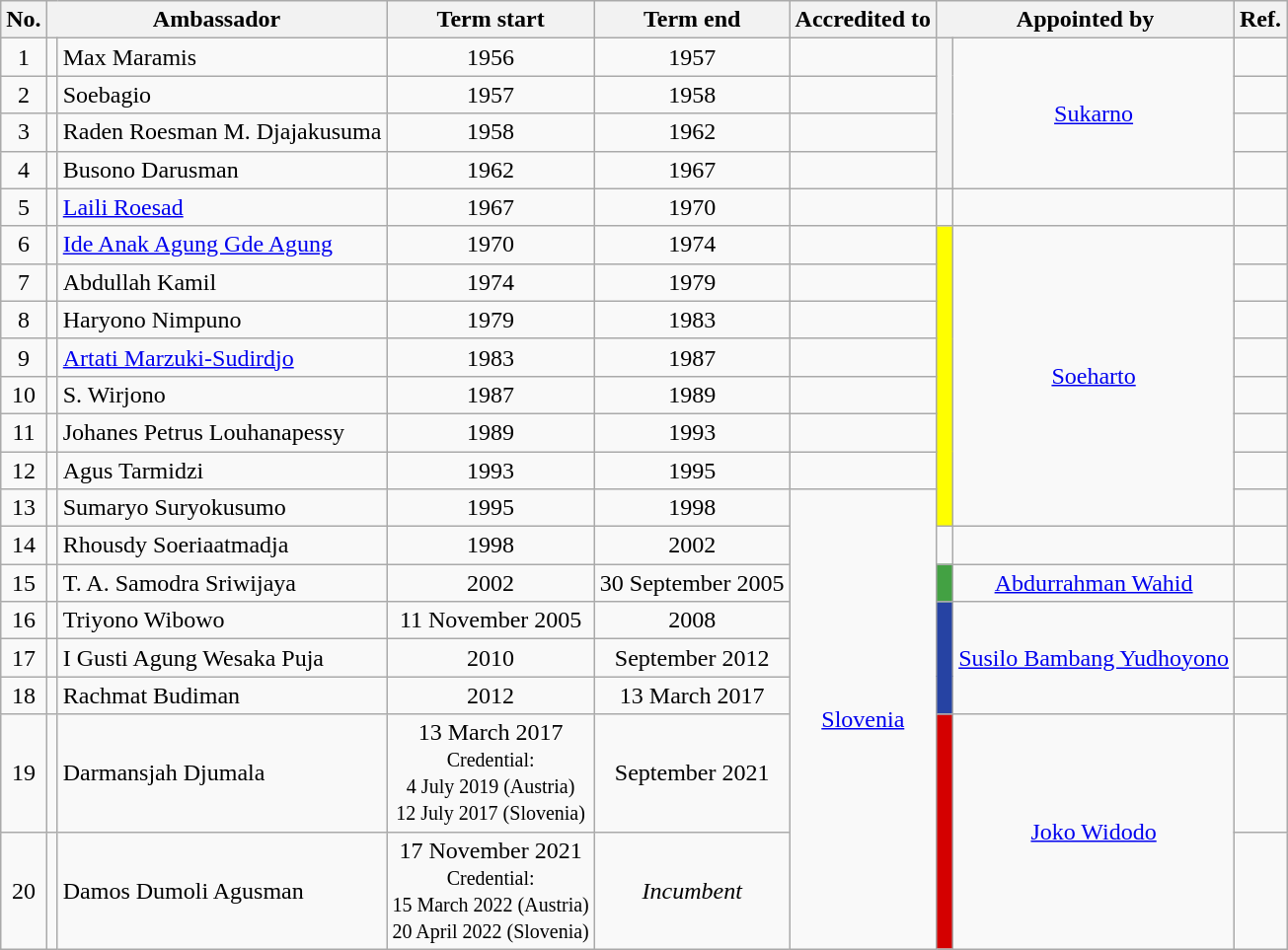<table class="wikitable" style="text-align: center">
<tr>
<th>No.</th>
<th colspan="2">Ambassador</th>
<th>Term start</th>
<th>Term end</th>
<th>Accredited to</th>
<th colspan="2">Appointed by</th>
<th>Ref.</th>
</tr>
<tr>
<td>1</td>
<td></td>
<td style="text-align:left">Max Maramis</td>
<td>1956</td>
<td>1957</td>
<td></td>
<td rowspan="4" style="background: #f5f5f5;"> </td>
<td rowspan="4"><a href='#'>Sukarno</a></td>
<td></td>
</tr>
<tr>
<td>2</td>
<td></td>
<td style="text-align:left">Soebagio</td>
<td>1957</td>
<td>1958</td>
<td></td>
<td></td>
</tr>
<tr>
<td>3</td>
<td></td>
<td style="text-align:left">Raden Roesman M. Djajakusuma</td>
<td>1958</td>
<td>1962</td>
<td></td>
<td></td>
</tr>
<tr>
<td>4</td>
<td></td>
<td style="text-align:left">Busono Darusman</td>
<td>1962</td>
<td>1967</td>
<td></td>
<td></td>
</tr>
<tr>
<td>5</td>
<td></td>
<td style="text-align:left"><a href='#'>Laili Roesad</a></td>
<td>1967</td>
<td>1970</td>
<td></td>
<td></td>
<td></td>
<td></td>
</tr>
<tr>
<td>6</td>
<td></td>
<td style="text-align:left"><a href='#'>Ide Anak Agung Gde Agung</a></td>
<td>1970</td>
<td>1974</td>
<td></td>
<td rowspan="8" style="background: #ffff00;"> </td>
<td rowspan="8"><a href='#'>Soeharto</a></td>
<td></td>
</tr>
<tr>
<td>7</td>
<td></td>
<td style="text-align:left">Abdullah Kamil</td>
<td>1974</td>
<td>1979</td>
<td></td>
<td></td>
</tr>
<tr>
<td>8</td>
<td></td>
<td style="text-align:left">Haryono Nimpuno</td>
<td>1979</td>
<td>1983</td>
<td></td>
<td></td>
</tr>
<tr>
<td>9</td>
<td></td>
<td style="text-align:left"><a href='#'>Artati Marzuki-Sudirdjo</a></td>
<td>1983</td>
<td>1987</td>
<td></td>
<td></td>
</tr>
<tr>
<td>10</td>
<td></td>
<td style="text-align:left">S. Wirjono</td>
<td>1987</td>
<td>1989</td>
<td></td>
<td></td>
</tr>
<tr>
<td>11</td>
<td></td>
<td style="text-align:left">Johanes Petrus Louhanapessy</td>
<td>1989</td>
<td>1993</td>
<td></td>
<td></td>
</tr>
<tr>
<td>12</td>
<td></td>
<td style="text-align:left">Agus Tarmidzi</td>
<td>1993</td>
<td>1995</td>
<td></td>
<td></td>
</tr>
<tr>
<td>13</td>
<td></td>
<td style="text-align:left">Sumaryo Suryokusumo</td>
<td>1995</td>
<td>1998</td>
<td rowspan="8"><a href='#'>Slovenia</a></td>
<td></td>
</tr>
<tr>
<td>14</td>
<td></td>
<td style="text-align:left">Rhousdy Soeriaatmadja</td>
<td>1998</td>
<td>2002</td>
<td></td>
<td></td>
<td></td>
</tr>
<tr>
<td>15</td>
<td></td>
<td style="text-align:left">T. A. Samodra Sriwijaya</td>
<td>2002</td>
<td>30 September 2005</td>
<td style="background: #43a143;"> </td>
<td><a href='#'>Abdurrahman Wahid</a></td>
<td></td>
</tr>
<tr>
<td>16</td>
<td></td>
<td style="text-align:left">Triyono Wibowo</td>
<td>11 November 2005</td>
<td>2008</td>
<td rowspan="3" style="background: #2643A3;"> </td>
<td rowspan="3"><a href='#'>Susilo Bambang Yudhoyono</a></td>
<td></td>
</tr>
<tr>
<td>17</td>
<td></td>
<td style="text-align:left">I Gusti Agung Wesaka Puja</td>
<td>2010</td>
<td>September 2012</td>
<td></td>
</tr>
<tr>
<td>18</td>
<td></td>
<td style="text-align:left">Rachmat Budiman</td>
<td>2012</td>
<td>13 March 2017</td>
<td></td>
</tr>
<tr>
<td>19</td>
<td></td>
<td style="text-align:left">Darmansjah Djumala</td>
<td>13 March 2017<br><small>Credential:<br>4 July 2019 (Austria)<br>12 July 2017 (Slovenia)</small></td>
<td>September 2021</td>
<td rowspan="2" style="background: #d40000;"> </td>
<td rowspan="2"><a href='#'>Joko Widodo</a></td>
<td></td>
</tr>
<tr>
<td>20</td>
<td></td>
<td style="text-align:left">Damos Dumoli Agusman</td>
<td>17 November 2021<br><small>Credential:<br>15 March 2022 (Austria)<br>20 April 2022 (Slovenia)</small></td>
<td><em>Incumbent</em></td>
<td></td>
</tr>
</table>
